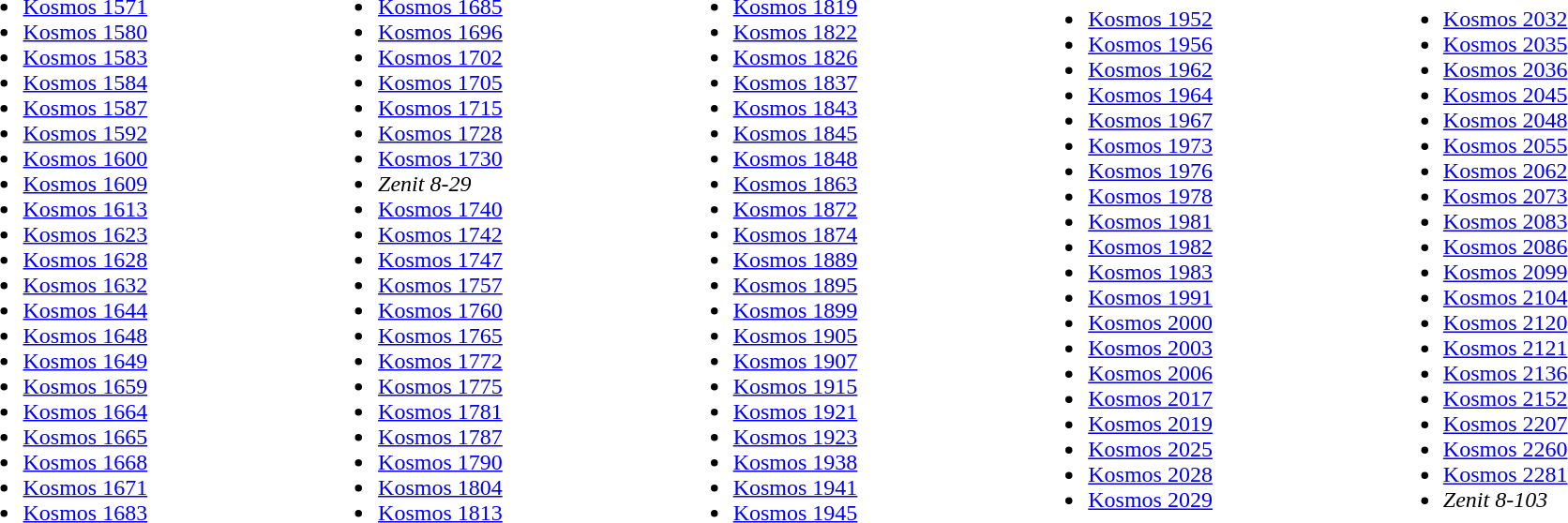<table style="width:100%;">
<tr>
<td><br><ul><li><a href='#'>Kosmos 1571</a></li><li><a href='#'>Kosmos 1580</a></li><li><a href='#'>Kosmos 1583</a></li><li><a href='#'>Kosmos 1584</a></li><li><a href='#'>Kosmos 1587</a></li><li><a href='#'>Kosmos 1592</a></li><li><a href='#'>Kosmos 1600</a></li><li><a href='#'>Kosmos 1609</a></li><li><a href='#'>Kosmos 1613</a></li><li><a href='#'>Kosmos 1623</a></li><li><a href='#'>Kosmos 1628</a></li><li><a href='#'>Kosmos 1632</a></li><li><a href='#'>Kosmos 1644</a></li><li><a href='#'>Kosmos 1648</a></li><li><a href='#'>Kosmos 1649</a></li><li><a href='#'>Kosmos 1659</a></li><li><a href='#'>Kosmos 1664</a></li><li><a href='#'>Kosmos 1665</a></li><li><a href='#'>Kosmos 1668</a></li><li><a href='#'>Kosmos 1671</a></li><li><a href='#'>Kosmos 1683</a></li></ul></td>
<td><br><ul><li><a href='#'>Kosmos 1685</a></li><li><a href='#'>Kosmos 1696</a></li><li><a href='#'>Kosmos 1702</a></li><li><a href='#'>Kosmos 1705</a></li><li><a href='#'>Kosmos 1715</a></li><li><a href='#'>Kosmos 1728</a></li><li><a href='#'>Kosmos 1730</a></li><li><em>Zenit 8-29</em></li><li><a href='#'>Kosmos 1740</a></li><li><a href='#'>Kosmos 1742</a></li><li><a href='#'>Kosmos 1747</a></li><li><a href='#'>Kosmos 1757</a></li><li><a href='#'>Kosmos 1760</a></li><li><a href='#'>Kosmos 1765</a></li><li><a href='#'>Kosmos 1772</a></li><li><a href='#'>Kosmos 1775</a></li><li><a href='#'>Kosmos 1781</a></li><li><a href='#'>Kosmos 1787</a></li><li><a href='#'>Kosmos 1790</a></li><li><a href='#'>Kosmos 1804</a></li><li><a href='#'>Kosmos 1813</a></li></ul></td>
<td><br><ul><li><a href='#'>Kosmos 1819</a></li><li><a href='#'>Kosmos 1822</a></li><li><a href='#'>Kosmos 1826</a></li><li><a href='#'>Kosmos 1837</a></li><li><a href='#'>Kosmos 1843</a></li><li><a href='#'>Kosmos 1845</a></li><li><a href='#'>Kosmos 1848</a></li><li><a href='#'>Kosmos 1863</a></li><li><a href='#'>Kosmos 1872</a></li><li><a href='#'>Kosmos 1874</a></li><li><a href='#'>Kosmos 1889</a></li><li><a href='#'>Kosmos 1895</a></li><li><a href='#'>Kosmos 1899</a></li><li><a href='#'>Kosmos 1905</a></li><li><a href='#'>Kosmos 1907</a></li><li><a href='#'>Kosmos 1915</a></li><li><a href='#'>Kosmos 1921</a></li><li><a href='#'>Kosmos 1923</a></li><li><a href='#'>Kosmos 1938</a></li><li><a href='#'>Kosmos 1941</a></li><li><a href='#'>Kosmos 1945</a></li></ul></td>
<td><br><ul><li><a href='#'>Kosmos 1952</a></li><li><a href='#'>Kosmos 1956</a></li><li><a href='#'>Kosmos 1962</a></li><li><a href='#'>Kosmos 1964</a></li><li><a href='#'>Kosmos 1967</a></li><li><a href='#'>Kosmos 1973</a></li><li><a href='#'>Kosmos 1976</a></li><li><a href='#'>Kosmos 1978</a></li><li><a href='#'>Kosmos 1981</a></li><li><a href='#'>Kosmos 1982</a></li><li><a href='#'>Kosmos 1983</a></li><li><a href='#'>Kosmos 1991</a></li><li><a href='#'>Kosmos 2000</a></li><li><a href='#'>Kosmos 2003</a></li><li><a href='#'>Kosmos 2006</a></li><li><a href='#'>Kosmos 2017</a></li><li><a href='#'>Kosmos 2019</a></li><li><a href='#'>Kosmos 2025</a></li><li><a href='#'>Kosmos 2028</a></li><li><a href='#'>Kosmos 2029</a></li></ul></td>
<td><br><ul><li><a href='#'>Kosmos 2032</a></li><li><a href='#'>Kosmos 2035</a></li><li><a href='#'>Kosmos 2036</a></li><li><a href='#'>Kosmos 2045</a></li><li><a href='#'>Kosmos 2048</a></li><li><a href='#'>Kosmos 2055</a></li><li><a href='#'>Kosmos 2062</a></li><li><a href='#'>Kosmos 2073</a></li><li><a href='#'>Kosmos 2083</a></li><li><a href='#'>Kosmos 2086</a></li><li><a href='#'>Kosmos 2099</a></li><li><a href='#'>Kosmos 2104</a></li><li><a href='#'>Kosmos 2120</a></li><li><a href='#'>Kosmos 2121</a></li><li><a href='#'>Kosmos 2136</a></li><li><a href='#'>Kosmos 2152</a></li><li><a href='#'>Kosmos 2207</a></li><li><a href='#'>Kosmos 2260</a></li><li><a href='#'>Kosmos 2281</a></li><li><em>Zenit 8-103</em></li></ul></td>
</tr>
</table>
